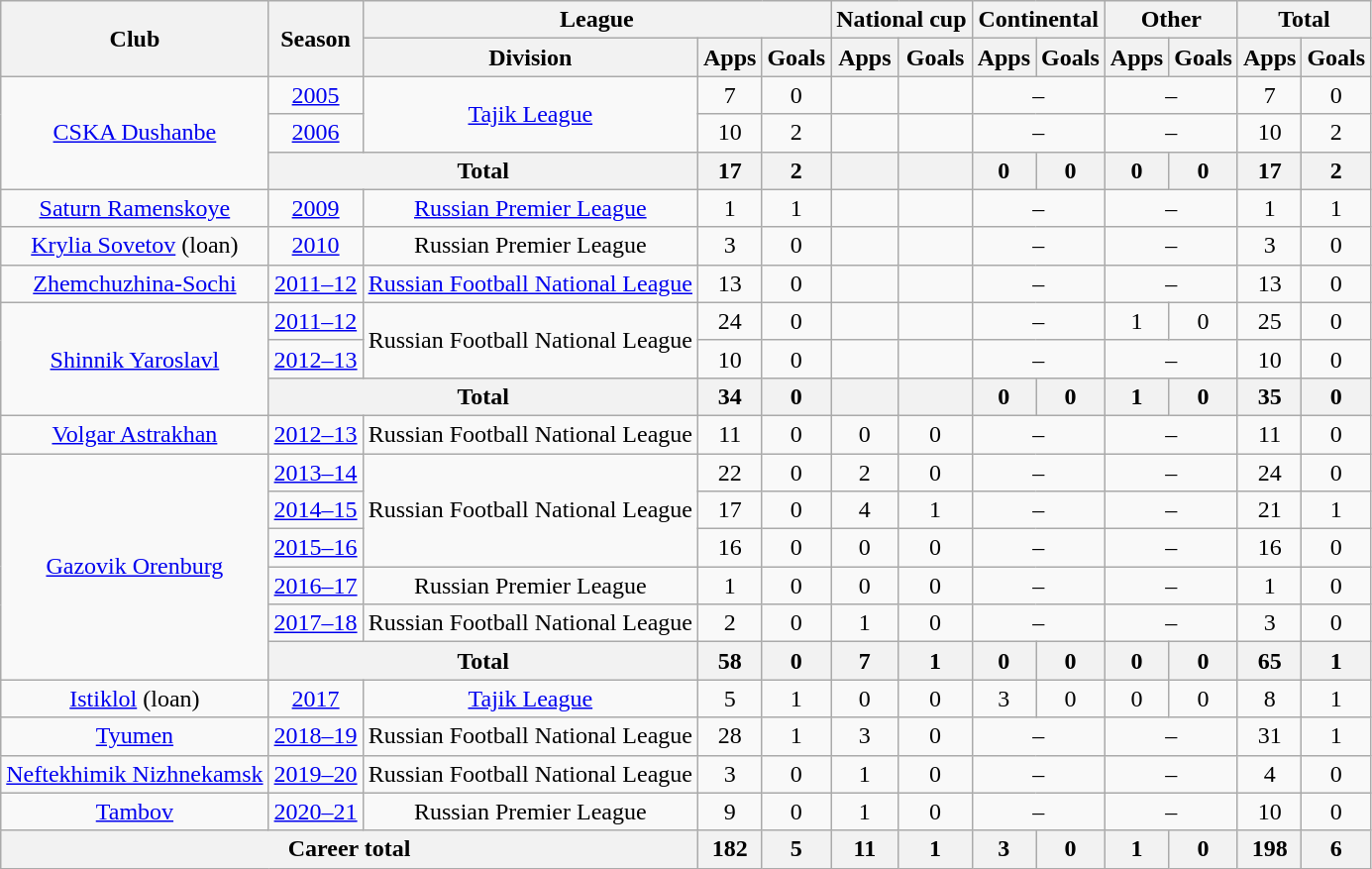<table class="wikitable" style="text-align:center">
<tr>
<th rowspan="2">Club</th>
<th rowspan="2">Season</th>
<th colspan="3">League</th>
<th colspan="2">National cup</th>
<th colspan="2">Continental</th>
<th colspan="2">Other</th>
<th colspan="2">Total</th>
</tr>
<tr>
<th>Division</th>
<th>Apps</th>
<th>Goals</th>
<th>Apps</th>
<th>Goals</th>
<th>Apps</th>
<th>Goals</th>
<th>Apps</th>
<th>Goals</th>
<th>Apps</th>
<th>Goals</th>
</tr>
<tr>
<td rowspan="3"><a href='#'>CSKA Dushanbe</a></td>
<td><a href='#'>2005</a></td>
<td rowspan="2"><a href='#'>Tajik League</a></td>
<td>7</td>
<td>0</td>
<td></td>
<td></td>
<td colspan="2">–</td>
<td colspan="2">–</td>
<td>7</td>
<td>0</td>
</tr>
<tr>
<td><a href='#'>2006</a></td>
<td>10</td>
<td>2</td>
<td></td>
<td></td>
<td colspan="2">–</td>
<td colspan="2">–</td>
<td>10</td>
<td>2</td>
</tr>
<tr>
<th colspan="2">Total</th>
<th>17</th>
<th>2</th>
<th></th>
<th></th>
<th>0</th>
<th>0</th>
<th>0</th>
<th>0</th>
<th>17</th>
<th>2</th>
</tr>
<tr>
<td><a href='#'>Saturn Ramenskoye</a></td>
<td><a href='#'>2009</a></td>
<td><a href='#'>Russian Premier League</a></td>
<td>1</td>
<td>1</td>
<td></td>
<td></td>
<td colspan="2">–</td>
<td colspan="2">–</td>
<td>1</td>
<td>1</td>
</tr>
<tr>
<td><a href='#'>Krylia Sovetov</a> (loan)</td>
<td><a href='#'>2010</a></td>
<td>Russian Premier League</td>
<td>3</td>
<td>0</td>
<td></td>
<td></td>
<td colspan="2">–</td>
<td colspan="2">–</td>
<td>3</td>
<td>0</td>
</tr>
<tr>
<td><a href='#'>Zhemchuzhina-Sochi</a></td>
<td><a href='#'>2011–12</a></td>
<td><a href='#'>Russian Football National League</a></td>
<td>13</td>
<td>0</td>
<td></td>
<td></td>
<td colspan="2">–</td>
<td colspan="2">–</td>
<td>13</td>
<td>0</td>
</tr>
<tr>
<td rowspan="3"><a href='#'>Shinnik Yaroslavl</a></td>
<td><a href='#'>2011–12</a></td>
<td rowspan="2">Russian Football National League</td>
<td>24</td>
<td>0</td>
<td></td>
<td></td>
<td colspan="2">–</td>
<td>1</td>
<td>0</td>
<td>25</td>
<td>0</td>
</tr>
<tr>
<td><a href='#'>2012–13</a></td>
<td>10</td>
<td>0</td>
<td></td>
<td></td>
<td colspan="2">–</td>
<td colspan="2">–</td>
<td>10</td>
<td>0</td>
</tr>
<tr>
<th colspan="2">Total</th>
<th>34</th>
<th>0</th>
<th></th>
<th></th>
<th>0</th>
<th>0</th>
<th>1</th>
<th>0</th>
<th>35</th>
<th>0</th>
</tr>
<tr>
<td><a href='#'>Volgar Astrakhan</a></td>
<td><a href='#'>2012–13</a></td>
<td>Russian Football National League</td>
<td>11</td>
<td>0</td>
<td>0</td>
<td>0</td>
<td colspan="2">–</td>
<td colspan="2">–</td>
<td>11</td>
<td>0</td>
</tr>
<tr>
<td rowspan="6"><a href='#'>Gazovik Orenburg</a></td>
<td><a href='#'>2013–14</a></td>
<td rowspan="3">Russian Football National League</td>
<td>22</td>
<td>0</td>
<td>2</td>
<td>0</td>
<td colspan="2">–</td>
<td colspan="2">–</td>
<td>24</td>
<td>0</td>
</tr>
<tr>
<td><a href='#'>2014–15</a></td>
<td>17</td>
<td>0</td>
<td>4</td>
<td>1</td>
<td colspan="2">–</td>
<td colspan="2">–</td>
<td>21</td>
<td>1</td>
</tr>
<tr>
<td><a href='#'>2015–16</a></td>
<td>16</td>
<td>0</td>
<td>0</td>
<td>0</td>
<td colspan="2">–</td>
<td colspan="2">–</td>
<td>16</td>
<td>0</td>
</tr>
<tr>
<td><a href='#'>2016–17</a></td>
<td>Russian Premier League</td>
<td>1</td>
<td>0</td>
<td>0</td>
<td>0</td>
<td colspan="2">–</td>
<td colspan="2">–</td>
<td>1</td>
<td>0</td>
</tr>
<tr>
<td><a href='#'>2017–18</a></td>
<td>Russian Football National League</td>
<td>2</td>
<td>0</td>
<td>1</td>
<td>0</td>
<td colspan="2">–</td>
<td colspan="2">–</td>
<td>3</td>
<td>0</td>
</tr>
<tr>
<th colspan="2">Total</th>
<th>58</th>
<th>0</th>
<th>7</th>
<th>1</th>
<th>0</th>
<th>0</th>
<th>0</th>
<th>0</th>
<th>65</th>
<th>1</th>
</tr>
<tr>
<td><a href='#'>Istiklol</a> (loan)</td>
<td><a href='#'>2017</a></td>
<td><a href='#'>Tajik League</a></td>
<td>5</td>
<td>1</td>
<td>0</td>
<td>0</td>
<td>3</td>
<td>0</td>
<td>0</td>
<td>0</td>
<td>8</td>
<td>1</td>
</tr>
<tr>
<td><a href='#'>Tyumen</a></td>
<td><a href='#'>2018–19</a></td>
<td>Russian Football National League</td>
<td>28</td>
<td>1</td>
<td>3</td>
<td>0</td>
<td colspan="2">–</td>
<td colspan="2">–</td>
<td>31</td>
<td>1</td>
</tr>
<tr>
<td><a href='#'>Neftekhimik Nizhnekamsk</a></td>
<td><a href='#'>2019–20</a></td>
<td>Russian Football National League</td>
<td>3</td>
<td>0</td>
<td>1</td>
<td>0</td>
<td colspan="2">–</td>
<td colspan="2">–</td>
<td>4</td>
<td>0</td>
</tr>
<tr>
<td><a href='#'>Tambov</a></td>
<td><a href='#'>2020–21</a></td>
<td>Russian Premier League</td>
<td>9</td>
<td>0</td>
<td>1</td>
<td>0</td>
<td colspan="2">–</td>
<td colspan="2">–</td>
<td>10</td>
<td>0</td>
</tr>
<tr>
<th colspan="3">Career total</th>
<th>182</th>
<th>5</th>
<th>11</th>
<th>1</th>
<th>3</th>
<th>0</th>
<th>1</th>
<th>0</th>
<th>198</th>
<th>6</th>
</tr>
</table>
